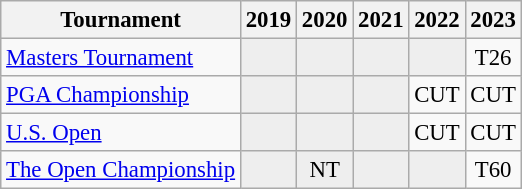<table class="wikitable" style="font-size:95%;text-align:center;">
<tr>
<th>Tournament</th>
<th>2019</th>
<th>2020</th>
<th>2021</th>
<th>2022</th>
<th>2023</th>
</tr>
<tr>
<td align=left><a href='#'>Masters Tournament</a></td>
<td style="background:#eeeeee;"></td>
<td style="background:#eeeeee;"></td>
<td style="background:#eeeeee;"></td>
<td style="background:#eeeeee;"></td>
<td>T26</td>
</tr>
<tr>
<td align=left><a href='#'>PGA Championship</a></td>
<td style="background:#eeeeee;"></td>
<td style="background:#eeeeee;"></td>
<td style="background:#eeeeee;"></td>
<td>CUT</td>
<td>CUT</td>
</tr>
<tr>
<td align=left><a href='#'>U.S. Open</a></td>
<td style="background:#eeeeee;"></td>
<td style="background:#eeeeee;"></td>
<td style="background:#eeeeee;"></td>
<td>CUT</td>
<td>CUT</td>
</tr>
<tr>
<td align=left><a href='#'>The Open Championship</a></td>
<td style="background:#eeeeee;"></td>
<td style="background:#eeeeee;">NT</td>
<td style="background:#eeeeee;"></td>
<td style="background:#eeeeee;"></td>
<td>T60</td>
</tr>
</table>
